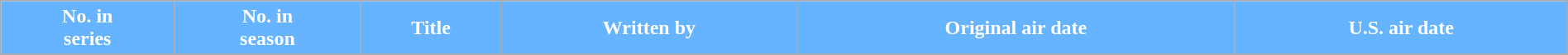<table class="wikitable plainrowheaders" style="width:100%; margin:auto;">
<tr>
<th style="background-color: #66B3FF; color:white;">No. in<br>series</th>
<th style="background-color: #66B3FF; color:white;">No. in<br>season</th>
<th style="background-color: #66B3FF; color:white;">Title</th>
<th style="background-color: #66B3FF; color:white;">Written by</th>
<th style="background-color: #66B3FF; color:white;">Original air date</th>
<th style="background-color: #66B3FF; color:white;">U.S. air date</th>
</tr>
<tr>
</tr>
</table>
